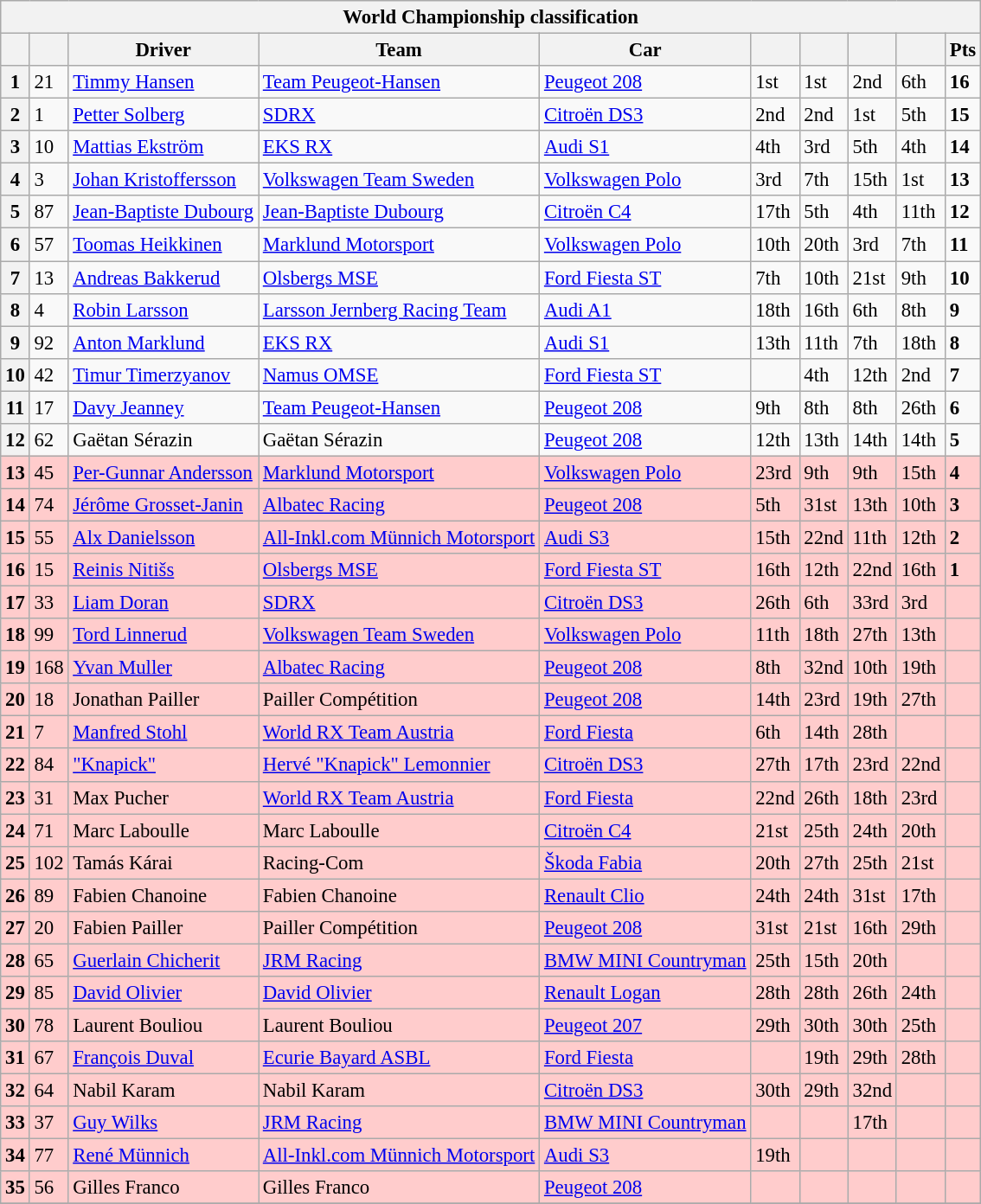<table class=wikitable style="font-size:95%">
<tr>
<th colspan=10>World Championship classification</th>
</tr>
<tr>
<th></th>
<th></th>
<th>Driver</th>
<th>Team</th>
<th>Car</th>
<th></th>
<th></th>
<th></th>
<th></th>
<th>Pts</th>
</tr>
<tr>
<th>1</th>
<td>21</td>
<td> <a href='#'>Timmy Hansen</a></td>
<td><a href='#'>Team Peugeot-Hansen</a></td>
<td><a href='#'>Peugeot 208</a></td>
<td>1st</td>
<td>1st</td>
<td>2nd</td>
<td>6th</td>
<td><strong>16</strong></td>
</tr>
<tr>
<th>2</th>
<td>1</td>
<td> <a href='#'>Petter Solberg</a></td>
<td><a href='#'>SDRX</a></td>
<td><a href='#'>Citroën DS3</a></td>
<td>2nd</td>
<td>2nd</td>
<td>1st</td>
<td>5th</td>
<td><strong>15</strong></td>
</tr>
<tr>
<th>3</th>
<td>10</td>
<td> <a href='#'>Mattias Ekström</a></td>
<td><a href='#'>EKS RX</a></td>
<td><a href='#'>Audi S1</a></td>
<td>4th</td>
<td>3rd</td>
<td>5th</td>
<td>4th</td>
<td><strong>14</strong></td>
</tr>
<tr>
<th>4</th>
<td>3</td>
<td> <a href='#'>Johan Kristoffersson</a></td>
<td><a href='#'>Volkswagen Team Sweden</a></td>
<td><a href='#'>Volkswagen Polo</a></td>
<td>3rd</td>
<td>7th</td>
<td>15th</td>
<td>1st</td>
<td><strong>13</strong></td>
</tr>
<tr>
<th>5</th>
<td>87</td>
<td> <a href='#'>Jean-Baptiste Dubourg</a></td>
<td><a href='#'>Jean-Baptiste Dubourg</a></td>
<td><a href='#'>Citroën C4</a></td>
<td>17th</td>
<td>5th</td>
<td>4th</td>
<td>11th</td>
<td><strong>12</strong></td>
</tr>
<tr>
<th>6</th>
<td>57</td>
<td> <a href='#'>Toomas Heikkinen</a></td>
<td><a href='#'>Marklund Motorsport</a></td>
<td><a href='#'>Volkswagen Polo</a></td>
<td>10th</td>
<td>20th</td>
<td>3rd</td>
<td>7th</td>
<td><strong>11</strong></td>
</tr>
<tr>
<th>7</th>
<td>13</td>
<td> <a href='#'>Andreas Bakkerud</a></td>
<td><a href='#'>Olsbergs MSE</a></td>
<td><a href='#'>Ford Fiesta ST</a></td>
<td>7th</td>
<td>10th</td>
<td>21st</td>
<td>9th</td>
<td><strong>10</strong></td>
</tr>
<tr>
<th>8</th>
<td>4</td>
<td> <a href='#'>Robin Larsson</a></td>
<td><a href='#'>Larsson Jernberg Racing Team</a></td>
<td><a href='#'>Audi A1</a></td>
<td>18th</td>
<td>16th</td>
<td>6th</td>
<td>8th</td>
<td><strong>9</strong></td>
</tr>
<tr>
<th>9</th>
<td>92</td>
<td> <a href='#'>Anton Marklund</a></td>
<td><a href='#'>EKS RX</a></td>
<td><a href='#'>Audi S1</a></td>
<td>13th</td>
<td>11th</td>
<td>7th</td>
<td>18th</td>
<td><strong>8</strong></td>
</tr>
<tr>
<th>10</th>
<td>42</td>
<td> <a href='#'>Timur Timerzyanov</a></td>
<td><a href='#'>Namus OMSE</a></td>
<td><a href='#'>Ford Fiesta ST</a></td>
<td></td>
<td>4th</td>
<td>12th</td>
<td>2nd</td>
<td><strong>7</strong></td>
</tr>
<tr>
<th>11</th>
<td>17</td>
<td> <a href='#'>Davy Jeanney</a></td>
<td><a href='#'>Team Peugeot-Hansen</a></td>
<td><a href='#'>Peugeot 208</a></td>
<td>9th</td>
<td>8th</td>
<td>8th</td>
<td>26th</td>
<td><strong>6</strong></td>
</tr>
<tr>
<th>12</th>
<td>62</td>
<td> Gaëtan Sérazin</td>
<td>Gaëtan Sérazin</td>
<td><a href='#'>Peugeot 208</a></td>
<td>12th</td>
<td>13th</td>
<td>14th</td>
<td>14th</td>
<td><strong>5</strong></td>
</tr>
<tr bgcolor=#ffcccc>
<td align=center><strong>13</strong></td>
<td>45</td>
<td> <a href='#'>Per-Gunnar Andersson</a></td>
<td><a href='#'>Marklund Motorsport</a></td>
<td><a href='#'>Volkswagen Polo</a></td>
<td>23rd</td>
<td>9th</td>
<td>9th</td>
<td>15th</td>
<td><strong>4</strong></td>
</tr>
<tr bgcolor=#ffcccc>
<td align=center><strong>14</strong></td>
<td>74</td>
<td> <a href='#'>Jérôme Grosset-Janin</a></td>
<td><a href='#'>Albatec Racing</a></td>
<td><a href='#'>Peugeot 208</a></td>
<td>5th</td>
<td>31st</td>
<td>13th</td>
<td>10th</td>
<td><strong>3</strong></td>
</tr>
<tr bgcolor=#ffcccc>
<td align=center><strong>15</strong></td>
<td>55</td>
<td> <a href='#'>Alx Danielsson</a></td>
<td><a href='#'>All-Inkl.com Münnich Motorsport</a></td>
<td><a href='#'>Audi S3</a></td>
<td>15th</td>
<td>22nd</td>
<td>11th</td>
<td>12th</td>
<td><strong>2</strong></td>
</tr>
<tr bgcolor=#ffcccc>
<td align=center><strong>16</strong></td>
<td>15</td>
<td> <a href='#'>Reinis Nitišs</a></td>
<td><a href='#'>Olsbergs MSE</a></td>
<td><a href='#'>Ford Fiesta ST</a></td>
<td>16th</td>
<td>12th</td>
<td>22nd</td>
<td>16th</td>
<td><strong>1</strong></td>
</tr>
<tr bgcolor=#ffcccc>
<td align=center><strong>17</strong></td>
<td>33</td>
<td> <a href='#'>Liam Doran</a></td>
<td><a href='#'>SDRX</a></td>
<td><a href='#'>Citroën DS3</a></td>
<td>26th</td>
<td>6th</td>
<td>33rd</td>
<td>3rd</td>
<td></td>
</tr>
<tr bgcolor=#ffcccc>
<td align=center><strong>18</strong></td>
<td>99</td>
<td> <a href='#'>Tord Linnerud</a></td>
<td><a href='#'>Volkswagen Team Sweden</a></td>
<td><a href='#'>Volkswagen Polo</a></td>
<td>11th</td>
<td>18th</td>
<td>27th</td>
<td>13th</td>
<td></td>
</tr>
<tr bgcolor=#ffcccc>
<td align=center><strong>19</strong></td>
<td>168</td>
<td> <a href='#'>Yvan Muller</a></td>
<td><a href='#'>Albatec Racing</a></td>
<td><a href='#'>Peugeot 208</a></td>
<td>8th</td>
<td>32nd</td>
<td>10th</td>
<td>19th</td>
<td></td>
</tr>
<tr bgcolor=#ffcccc>
<td align=center><strong>20</strong></td>
<td>18</td>
<td> Jonathan Pailler</td>
<td>Pailler Compétition</td>
<td><a href='#'>Peugeot 208</a></td>
<td>14th</td>
<td>23rd</td>
<td>19th</td>
<td>27th</td>
<td></td>
</tr>
<tr bgcolor=#ffcccc>
<td align=center><strong>21</strong></td>
<td>7</td>
<td> <a href='#'>Manfred Stohl</a></td>
<td><a href='#'>World RX Team Austria</a></td>
<td><a href='#'>Ford Fiesta</a></td>
<td>6th</td>
<td>14th</td>
<td>28th</td>
<td></td>
<td></td>
</tr>
<tr bgcolor=#ffcccc>
<td align=center><strong>22</strong></td>
<td>84</td>
<td> <a href='#'>"Knapick"</a></td>
<td><a href='#'>Hervé "Knapick" Lemonnier</a></td>
<td><a href='#'>Citroën DS3</a></td>
<td>27th</td>
<td>17th</td>
<td>23rd</td>
<td>22nd</td>
<td></td>
</tr>
<tr bgcolor=#ffcccc>
<td align=center><strong>23</strong></td>
<td>31</td>
<td> Max Pucher</td>
<td><a href='#'>World RX Team Austria</a></td>
<td><a href='#'>Ford Fiesta</a></td>
<td>22nd</td>
<td>26th</td>
<td>18th</td>
<td>23rd</td>
<td></td>
</tr>
<tr bgcolor=#ffcccc>
<td align=center><strong>24</strong></td>
<td>71</td>
<td> Marc Laboulle</td>
<td>Marc Laboulle</td>
<td><a href='#'>Citroën C4</a></td>
<td>21st</td>
<td>25th</td>
<td>24th</td>
<td>20th</td>
<td></td>
</tr>
<tr bgcolor=#ffcccc>
<td align=center><strong>25</strong></td>
<td>102</td>
<td> Tamás Kárai</td>
<td>Racing-Com</td>
<td><a href='#'>Škoda Fabia</a></td>
<td>20th</td>
<td>27th</td>
<td>25th</td>
<td>21st</td>
<td></td>
</tr>
<tr bgcolor=#ffcccc>
<td align=center><strong>26</strong></td>
<td>89</td>
<td> Fabien Chanoine</td>
<td>Fabien Chanoine</td>
<td><a href='#'>Renault Clio</a></td>
<td>24th</td>
<td>24th</td>
<td>31st</td>
<td>17th</td>
<td></td>
</tr>
<tr bgcolor=#ffcccc>
<td align=center><strong>27</strong></td>
<td>20</td>
<td> Fabien Pailler</td>
<td>Pailler Compétition</td>
<td><a href='#'>Peugeot 208</a></td>
<td>31st</td>
<td>21st</td>
<td>16th</td>
<td>29th</td>
<td></td>
</tr>
<tr bgcolor=#ffcccc>
<td align=center><strong>28</strong></td>
<td>65</td>
<td> <a href='#'>Guerlain Chicherit</a></td>
<td><a href='#'>JRM Racing</a></td>
<td><a href='#'>BMW MINI Countryman</a></td>
<td>25th</td>
<td>15th</td>
<td>20th</td>
<td></td>
<td></td>
</tr>
<tr bgcolor=#ffcccc>
<td align=center><strong>29</strong></td>
<td>85</td>
<td> <a href='#'>David Olivier</a></td>
<td><a href='#'>David Olivier</a></td>
<td><a href='#'>Renault Logan</a></td>
<td>28th</td>
<td>28th</td>
<td>26th</td>
<td>24th</td>
<td></td>
</tr>
<tr bgcolor=#ffcccc>
<td align=center><strong>30</strong></td>
<td>78</td>
<td> Laurent Bouliou</td>
<td>Laurent Bouliou</td>
<td><a href='#'>Peugeot 207</a></td>
<td>29th</td>
<td>30th</td>
<td>30th</td>
<td>25th</td>
<td></td>
</tr>
<tr bgcolor=#ffcccc>
<td align=center><strong>31</strong></td>
<td>67</td>
<td> <a href='#'>François Duval</a></td>
<td><a href='#'>Ecurie Bayard ASBL</a></td>
<td><a href='#'>Ford Fiesta</a></td>
<td></td>
<td>19th</td>
<td>29th</td>
<td>28th</td>
<td></td>
</tr>
<tr bgcolor=#ffcccc>
<td align=center><strong>32</strong></td>
<td>64</td>
<td> Nabil Karam</td>
<td>Nabil Karam</td>
<td><a href='#'>Citroën DS3</a></td>
<td>30th</td>
<td>29th</td>
<td>32nd</td>
<td></td>
<td></td>
</tr>
<tr bgcolor=#ffcccc>
<td align=center><strong>33</strong></td>
<td>37</td>
<td> <a href='#'>Guy Wilks</a></td>
<td><a href='#'>JRM Racing</a></td>
<td><a href='#'>BMW MINI Countryman</a></td>
<td></td>
<td></td>
<td>17th</td>
<td></td>
<td></td>
</tr>
<tr bgcolor=#ffcccc>
<td align=center><strong>34</strong></td>
<td>77</td>
<td> <a href='#'>René Münnich</a></td>
<td><a href='#'>All-Inkl.com Münnich Motorsport</a></td>
<td><a href='#'>Audi S3</a></td>
<td>19th</td>
<td></td>
<td></td>
<td></td>
<td></td>
</tr>
<tr bgcolor=#ffcccc>
<td align=center><strong>35</strong></td>
<td>56</td>
<td> Gilles Franco</td>
<td>Gilles Franco</td>
<td><a href='#'>Peugeot 208</a></td>
<td></td>
<td></td>
<td></td>
<td></td>
<td></td>
</tr>
<tr>
</tr>
</table>
